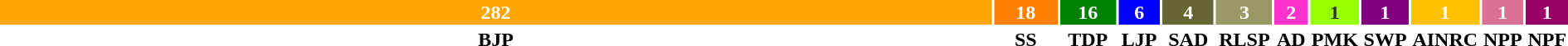<table style="width:100%; text-align:center;">
<tr style="color:white;">
<td style="background:orange; width:51.93%;"><strong>282</strong></td>
<td style="background:#ff8000; width:3.31%;"><strong>18</strong></td>
<td style="background:green; width:2.94%;"><strong>16</strong></td>
<td style="background:#0000ff; width:1.08%;"><strong>6</strong></td>
<td style="background:#666633; width:2.4%;"><strong>4</strong></td>
<td style="background:#999966; width:0.72%;"><strong>3</strong></td>
<td style="background:#ff33cc; width:0.36%;"><strong>2</strong></td>
<td style="background:#99ff00; color:#333; width:0.18%;"><strong>1</strong></td>
<td style="background:#800080; width:0.18%;"><strong>1</strong></td>
<td style="background:#ffc000; width:0.18%;"><strong>1</strong></td>
<td style="background:#db7093; width:0.18%;"><strong>1</strong></td>
<td style="background:#990066; width:0.18%;"><strong>1</strong></td>
</tr>
<tr>
<td><span><strong>BJP</strong></span></td>
<td><span><strong>SS</strong></span></td>
<td><span><strong>TDP</strong></span></td>
<td><span><strong>LJP</strong></span></td>
<td><span><strong>SAD</strong></span></td>
<td><span><strong>RLSP</strong></span></td>
<td><span><strong>AD</strong></span></td>
<td><span><strong>PMK</strong></span></td>
<td><span><strong>SWP</strong></span></td>
<td><span><strong>AINRC</strong></span></td>
<td><span><strong>NPP</strong></span></td>
<td><span><strong>NPF</strong></span></td>
</tr>
</table>
